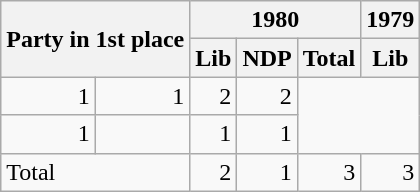<table class="wikitable" style="text-align:right;">
<tr>
<th rowspan="2" colspan="2" style="text-align:left;">Party in 1st place</th>
<th colspan="3">1980</th>
<th>1979</th>
</tr>
<tr>
<th>Lib</th>
<th>NDP</th>
<th>Total</th>
<th>Lib</th>
</tr>
<tr>
<td>1</td>
<td>1</td>
<td>2</td>
<td>2</td>
</tr>
<tr>
<td>1</td>
<td></td>
<td>1</td>
<td>1</td>
</tr>
<tr>
<td colspan="2" style="text-align:left;">Total</td>
<td>2</td>
<td>1</td>
<td>3</td>
<td>3</td>
</tr>
</table>
